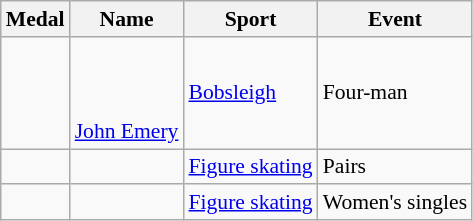<table class="wikitable sortable" style="font-size:90%">
<tr>
<th>Medal</th>
<th>Name</th>
<th>Sport</th>
<th>Event</th>
</tr>
<tr>
<td></td>
<td> <br>  <br>  <br> <a href='#'>John Emery</a></td>
<td><a href='#'>Bobsleigh</a></td>
<td>Four-man</td>
</tr>
<tr>
<td></td>
<td> <br> </td>
<td><a href='#'>Figure skating</a></td>
<td>Pairs</td>
</tr>
<tr>
<td></td>
<td></td>
<td><a href='#'>Figure skating</a></td>
<td>Women's singles</td>
</tr>
</table>
